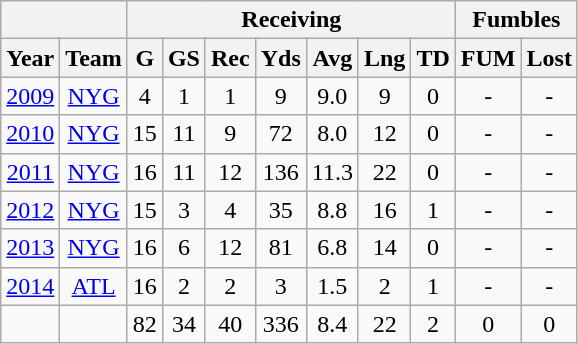<table class="wikitable">
<tr>
<th colspan="2"></th>
<th colspan="7">Receiving</th>
<th colspan="2">Fumbles</th>
</tr>
<tr>
<th>Year</th>
<th>Team</th>
<th>G</th>
<th>GS</th>
<th>Rec</th>
<th>Yds</th>
<th>Avg</th>
<th>Lng</th>
<th>TD</th>
<th>FUM</th>
<th>Lost</th>
</tr>
<tr style="text-align:center;">
<td><a href='#'>2009</a></td>
<td><a href='#'>NYG</a></td>
<td>4</td>
<td>1</td>
<td>1</td>
<td>9</td>
<td>9.0</td>
<td>9</td>
<td>0</td>
<td>-</td>
<td>-</td>
</tr>
<tr style="text-align:center;">
<td><a href='#'>2010</a></td>
<td><a href='#'>NYG</a></td>
<td>15</td>
<td>11</td>
<td>9</td>
<td>72</td>
<td>8.0</td>
<td>12</td>
<td>0</td>
<td>-</td>
<td>-</td>
</tr>
<tr style="text-align:center;">
<td><a href='#'>2011</a></td>
<td><a href='#'>NYG</a></td>
<td>16</td>
<td>11</td>
<td>12</td>
<td>136</td>
<td>11.3</td>
<td>22</td>
<td>0</td>
<td>-</td>
<td>-</td>
</tr>
<tr style="text-align:center;">
<td><a href='#'>2012</a></td>
<td><a href='#'>NYG</a></td>
<td>15</td>
<td>3</td>
<td>4</td>
<td>35</td>
<td>8.8</td>
<td>16</td>
<td>1</td>
<td>-</td>
<td>-</td>
</tr>
<tr style="text-align:center;">
<td><a href='#'>2013</a></td>
<td><a href='#'>NYG</a></td>
<td>16</td>
<td>6</td>
<td>12</td>
<td>81</td>
<td>6.8</td>
<td>14</td>
<td>0</td>
<td>-</td>
<td>-</td>
</tr>
<tr style="text-align:center;">
<td><a href='#'>2014</a></td>
<td><a href='#'>ATL</a></td>
<td>16</td>
<td>2</td>
<td>2</td>
<td>3</td>
<td>1.5</td>
<td>2</td>
<td>1</td>
<td>-</td>
<td>-</td>
</tr>
<tr style="text-align:center;">
<td><strong></strong></td>
<td></td>
<td>82</td>
<td>34</td>
<td>40</td>
<td>336</td>
<td>8.4</td>
<td>22</td>
<td>2</td>
<td>0</td>
<td>0</td>
</tr>
</table>
